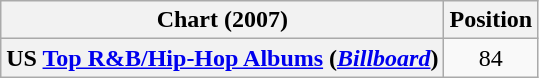<table class="wikitable plainrowheaders" style="text-align:center">
<tr>
<th scope="col">Chart (2007)</th>
<th scope="col">Position</th>
</tr>
<tr>
<th scope="row">US <a href='#'>Top R&B/Hip-Hop Albums</a> (<em><a href='#'>Billboard</a></em>)</th>
<td>84</td>
</tr>
</table>
